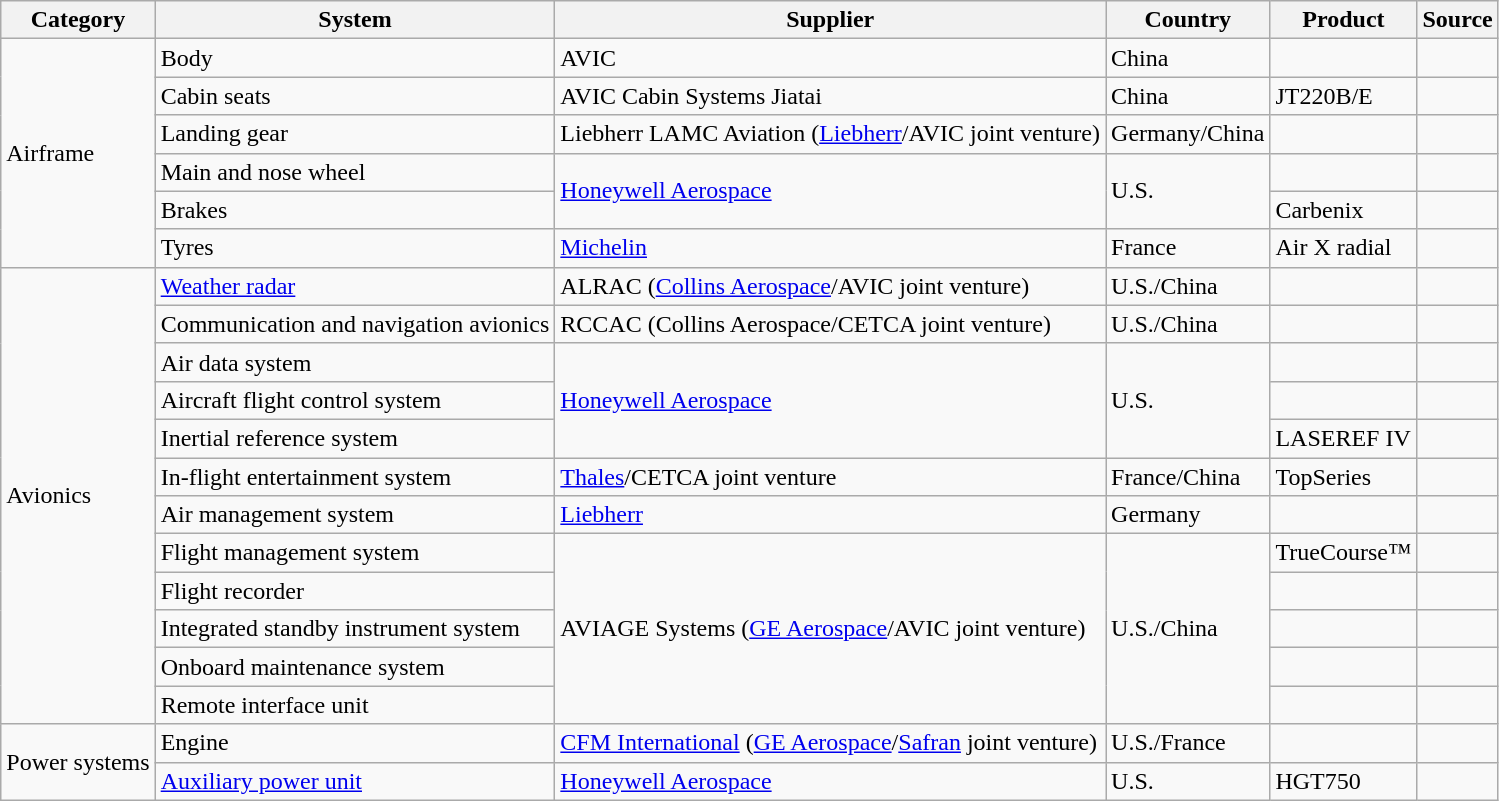<table class="wikitable sortable">
<tr>
<th>Category</th>
<th>System</th>
<th>Supplier</th>
<th>Country</th>
<th>Product</th>
<th>Source</th>
</tr>
<tr>
<td rowspan="6">Airframe</td>
<td>Body</td>
<td>AVIC</td>
<td>China</td>
<td></td>
<td></td>
</tr>
<tr>
<td>Cabin seats</td>
<td>AVIC Cabin Systems Jiatai</td>
<td>China</td>
<td>JT220B/E</td>
<td></td>
</tr>
<tr>
<td>Landing gear</td>
<td>Liebherr LAMC Aviation (<a href='#'>Liebherr</a>/AVIC joint venture)</td>
<td>Germany/China</td>
<td></td>
<td></td>
</tr>
<tr>
<td>Main and nose wheel</td>
<td rowspan="2"><a href='#'>Honeywell Aerospace</a></td>
<td rowspan="2">U.S.</td>
<td></td>
<td></td>
</tr>
<tr>
<td>Brakes</td>
<td>Carbenix</td>
<td></td>
</tr>
<tr>
<td>Tyres</td>
<td><a href='#'>Michelin</a></td>
<td>France</td>
<td>Air X radial</td>
<td></td>
</tr>
<tr>
<td rowspan="12">Avionics</td>
<td><a href='#'>Weather radar</a></td>
<td>ALRAC (<a href='#'>Collins Aerospace</a>/AVIC joint venture)</td>
<td>U.S./China</td>
<td></td>
<td></td>
</tr>
<tr>
<td>Communication and navigation avionics</td>
<td>RCCAC (Collins Aerospace/CETCA joint venture)</td>
<td>U.S./China</td>
<td></td>
<td></td>
</tr>
<tr>
<td>Air data system</td>
<td rowspan="3"><a href='#'>Honeywell Aerospace</a></td>
<td rowspan="3">U.S.</td>
<td></td>
<td></td>
</tr>
<tr>
<td>Aircraft flight control system</td>
<td></td>
<td></td>
</tr>
<tr>
<td>Inertial reference system</td>
<td>LASEREF IV</td>
<td></td>
</tr>
<tr>
<td>In-flight entertainment system</td>
<td><a href='#'>Thales</a>/CETCA joint venture</td>
<td>France/China</td>
<td>TopSeries</td>
<td></td>
</tr>
<tr>
<td>Air management system</td>
<td><a href='#'>Liebherr</a></td>
<td>Germany</td>
<td></td>
<td></td>
</tr>
<tr>
<td>Flight management system</td>
<td rowspan="5">AVIAGE Systems (<a href='#'>GE Aerospace</a>/AVIC joint venture)</td>
<td rowspan="5">U.S./China</td>
<td>TrueCourse™</td>
<td></td>
</tr>
<tr>
<td>Flight recorder</td>
<td></td>
<td></td>
</tr>
<tr>
<td>Integrated standby instrument system</td>
<td></td>
<td></td>
</tr>
<tr>
<td>Onboard maintenance system</td>
<td></td>
<td></td>
</tr>
<tr>
<td>Remote interface unit</td>
<td></td>
<td></td>
</tr>
<tr>
<td rowspan="2">Power systems</td>
<td>Engine</td>
<td><a href='#'>CFM International</a> (<a href='#'>GE Aerospace</a>/<a href='#'>Safran</a> joint venture)</td>
<td>U.S./France</td>
<td></td>
<td></td>
</tr>
<tr>
<td><a href='#'>Auxiliary power unit</a></td>
<td><a href='#'>Honeywell Aerospace</a></td>
<td>U.S.</td>
<td>HGT750</td>
<td></td>
</tr>
</table>
